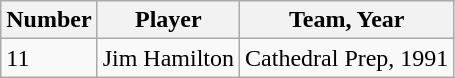<table class="wikitable">
<tr>
<th>Number</th>
<th>Player</th>
<th>Team, Year</th>
</tr>
<tr>
<td>11</td>
<td>Jim Hamilton</td>
<td>Cathedral Prep, 1991</td>
</tr>
</table>
